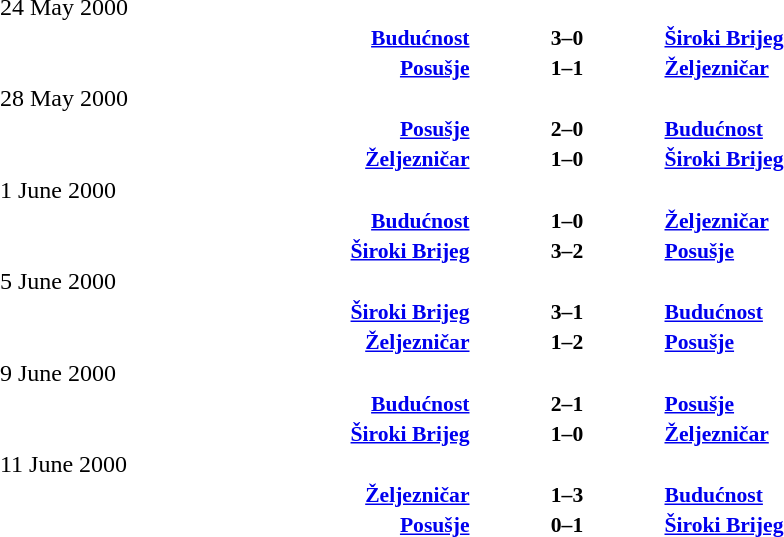<table width=100% cellspacing=1>
<tr>
<th width=25%></th>
<th width=10%></th>
<th></th>
</tr>
<tr>
<td>24 May 2000</td>
</tr>
<tr style=font-size:90%>
<td align=right><strong><a href='#'>Budućnost</a></strong></td>
<td align=center><strong>3–0</strong></td>
<td><strong><a href='#'>Široki Brijeg</a></strong></td>
</tr>
<tr style=font-size:90%>
<td align=right><strong><a href='#'>Posušje</a></strong></td>
<td align=center><strong>1–1</strong></td>
<td><strong><a href='#'>Željezničar</a></strong></td>
</tr>
<tr>
<td>28 May 2000</td>
</tr>
<tr style=font-size:90%>
<td align=right><strong><a href='#'>Posušje</a></strong></td>
<td align=center><strong>2–0</strong></td>
<td><strong><a href='#'>Budućnost</a></strong></td>
</tr>
<tr style=font-size:90%>
<td align=right><strong><a href='#'>Željezničar</a></strong></td>
<td align=center><strong>1–0</strong></td>
<td><strong><a href='#'>Široki Brijeg</a></strong></td>
</tr>
<tr>
<td>1 June 2000</td>
</tr>
<tr style=font-size:90%>
<td align=right><strong><a href='#'>Budućnost</a></strong></td>
<td align=center><strong>1–0</strong></td>
<td><strong><a href='#'>Željezničar</a></strong></td>
</tr>
<tr style=font-size:90%>
<td align=right><strong><a href='#'>Široki Brijeg</a></strong></td>
<td align=center><strong>3–2</strong></td>
<td><strong><a href='#'>Posušje</a></strong></td>
</tr>
<tr>
<td>5 June 2000</td>
</tr>
<tr style=font-size:90%>
<td align=right><strong><a href='#'>Široki Brijeg</a></strong></td>
<td align=center><strong>3–1</strong></td>
<td><strong><a href='#'>Budućnost</a></strong></td>
</tr>
<tr style=font-size:90%>
<td align=right><strong><a href='#'>Željezničar</a></strong></td>
<td align=center><strong>1–2</strong></td>
<td><strong><a href='#'>Posušje</a></strong></td>
</tr>
<tr>
<td>9 June 2000</td>
</tr>
<tr style=font-size:90%>
<td align=right><strong><a href='#'>Budućnost</a></strong></td>
<td align=center><strong>2–1</strong></td>
<td><strong><a href='#'>Posušje</a></strong></td>
</tr>
<tr style=font-size:90%>
<td align=right><strong><a href='#'>Široki Brijeg</a></strong></td>
<td align=center><strong>1–0</strong></td>
<td><strong><a href='#'>Željezničar</a></strong></td>
</tr>
<tr>
<td>11 June 2000</td>
</tr>
<tr style=font-size:90%>
<td align=right><strong><a href='#'>Željezničar</a></strong></td>
<td align=center><strong>1–3</strong></td>
<td><strong><a href='#'>Budućnost</a></strong></td>
</tr>
<tr style=font-size:90%>
<td align=right><strong><a href='#'>Posušje</a></strong></td>
<td align=center><strong>0–1</strong></td>
<td><strong><a href='#'>Široki Brijeg</a></strong></td>
</tr>
</table>
